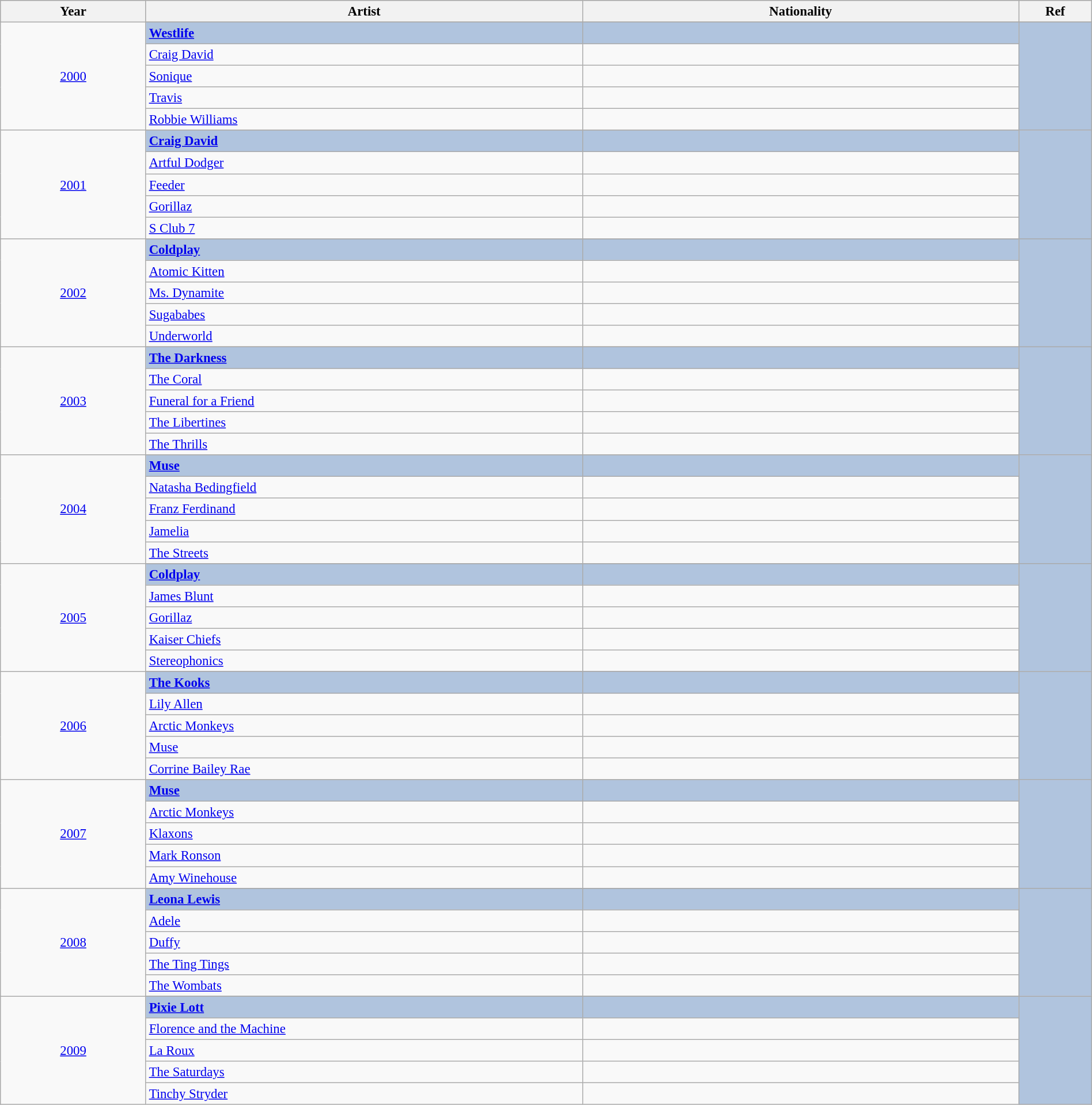<table class="wikitable sortable plainrowheaders" style="font-size:95%; width:100%;">
<tr style="background:#bebebe;">
<th style="width:10%;">Year</th>
<th style="width:30%;">Artist</th>
<th style="width:30%;">Nationality</th>
<th style="width:5%;">Ref</th>
</tr>
<tr>
<td rowspan="6" align="center"><a href='#'>2000</a></td>
</tr>
<tr style="background:#B0C4DE">
<td><strong><a href='#'>Westlife</a></strong></td>
<td><strong></strong></td>
<td rowspan="6" align="center"></td>
</tr>
<tr>
<td><a href='#'>Craig David</a></td>
<td></td>
</tr>
<tr>
<td><a href='#'>Sonique</a></td>
<td></td>
</tr>
<tr>
<td><a href='#'>Travis</a></td>
<td></td>
</tr>
<tr>
<td><a href='#'>Robbie Williams</a></td>
<td></td>
</tr>
<tr>
<td rowspan="6" align="center"><a href='#'>2001</a></td>
</tr>
<tr style="background:#B0C4DE">
<td><strong><a href='#'>Craig David</a></strong></td>
<td><strong></strong></td>
<td rowspan="6" align="center"></td>
</tr>
<tr>
<td><a href='#'>Artful Dodger</a></td>
<td></td>
</tr>
<tr>
<td><a href='#'>Feeder</a></td>
<td></td>
</tr>
<tr>
<td><a href='#'>Gorillaz</a></td>
<td></td>
</tr>
<tr>
<td><a href='#'>S Club 7</a></td>
<td></td>
</tr>
<tr>
<td rowspan="6" align="center"><a href='#'>2002</a></td>
</tr>
<tr style="background:#B0C4DE">
<td><strong><a href='#'>Coldplay</a></strong></td>
<td><strong></strong></td>
<td rowspan="6" align="center"></td>
</tr>
<tr>
<td><a href='#'>Atomic Kitten</a></td>
<td></td>
</tr>
<tr>
<td><a href='#'>Ms. Dynamite</a></td>
<td></td>
</tr>
<tr>
<td><a href='#'>Sugababes</a></td>
<td></td>
</tr>
<tr>
<td><a href='#'>Underworld</a></td>
<td></td>
</tr>
<tr>
<td rowspan="6" align="center"><a href='#'>2003</a></td>
</tr>
<tr style="background:#B0C4DE">
<td><strong><a href='#'>The Darkness</a> </strong></td>
<td><strong></strong></td>
<td rowspan="6" align="center"></td>
</tr>
<tr>
<td><a href='#'>The Coral</a></td>
<td></td>
</tr>
<tr>
<td><a href='#'>Funeral for a Friend</a></td>
<td></td>
</tr>
<tr>
<td><a href='#'>The Libertines</a></td>
<td></td>
</tr>
<tr>
<td><a href='#'>The Thrills</a></td>
<td></td>
</tr>
<tr>
<td rowspan="6" align="center"><a href='#'>2004</a></td>
</tr>
<tr style="background:#B0C4DE">
<td><strong><a href='#'>Muse</a></strong></td>
<td><strong></strong></td>
<td rowspan="6" align="center"></td>
</tr>
<tr>
<td><a href='#'>Natasha Bedingfield</a></td>
<td></td>
</tr>
<tr>
<td><a href='#'>Franz Ferdinand</a></td>
<td></td>
</tr>
<tr>
<td><a href='#'>Jamelia</a></td>
<td></td>
</tr>
<tr>
<td><a href='#'>The Streets</a></td>
<td></td>
</tr>
<tr>
<td rowspan="6" align="center"><a href='#'>2005</a></td>
</tr>
<tr style="background:#B0C4DE">
<td><strong><a href='#'>Coldplay</a></strong></td>
<td><strong></strong></td>
<td rowspan="6" align="center"></td>
</tr>
<tr>
<td><a href='#'>James Blunt</a></td>
<td></td>
</tr>
<tr>
<td><a href='#'>Gorillaz</a></td>
<td></td>
</tr>
<tr>
<td><a href='#'>Kaiser Chiefs</a></td>
<td></td>
</tr>
<tr>
<td><a href='#'>Stereophonics</a></td>
<td></td>
</tr>
<tr>
<td rowspan="6" align="center"><a href='#'>2006</a></td>
</tr>
<tr style="background:#B0C4DE">
<td><strong><a href='#'>The Kooks</a></strong></td>
<td><strong></strong></td>
<td rowspan="6" align="center"></td>
</tr>
<tr>
<td><a href='#'>Lily Allen</a></td>
<td></td>
</tr>
<tr>
<td><a href='#'>Arctic Monkeys</a></td>
<td></td>
</tr>
<tr>
<td><a href='#'>Muse</a></td>
<td></td>
</tr>
<tr>
<td><a href='#'>Corrine Bailey Rae</a></td>
<td></td>
</tr>
<tr>
<td rowspan="6" align="center"><a href='#'>2007</a></td>
</tr>
<tr style="background:#B0C4DE">
<td><strong><a href='#'>Muse</a></strong></td>
<td><strong></strong></td>
<td rowspan="6" align="center"></td>
</tr>
<tr>
<td><a href='#'>Arctic Monkeys</a></td>
<td></td>
</tr>
<tr>
<td><a href='#'>Klaxons</a></td>
<td></td>
</tr>
<tr>
<td><a href='#'>Mark Ronson</a></td>
<td></td>
</tr>
<tr>
<td><a href='#'>Amy Winehouse</a></td>
<td></td>
</tr>
<tr>
<td rowspan="6" align="center"><a href='#'>2008</a></td>
</tr>
<tr style="background:#B0C4DE">
<td><strong><a href='#'>Leona Lewis</a> </strong></td>
<td><strong></strong></td>
<td rowspan="6" align="center"></td>
</tr>
<tr>
<td><a href='#'>Adele</a></td>
<td></td>
</tr>
<tr>
<td><a href='#'>Duffy</a></td>
<td></td>
</tr>
<tr>
<td><a href='#'>The Ting Tings</a></td>
<td></td>
</tr>
<tr>
<td><a href='#'>The Wombats</a></td>
<td></td>
</tr>
<tr>
<td rowspan="6" align="center"><a href='#'>2009</a></td>
</tr>
<tr style="background:#B0C4DE">
<td><strong><a href='#'>Pixie Lott</a> </strong></td>
<td><strong></strong></td>
<td rowspan="6" align="center"></td>
</tr>
<tr>
<td><a href='#'>Florence and the Machine</a></td>
<td></td>
</tr>
<tr>
<td><a href='#'>La Roux</a></td>
<td></td>
</tr>
<tr>
<td><a href='#'>The Saturdays</a></td>
<td></td>
</tr>
<tr>
<td><a href='#'>Tinchy Stryder</a></td>
<td></td>
</tr>
</table>
